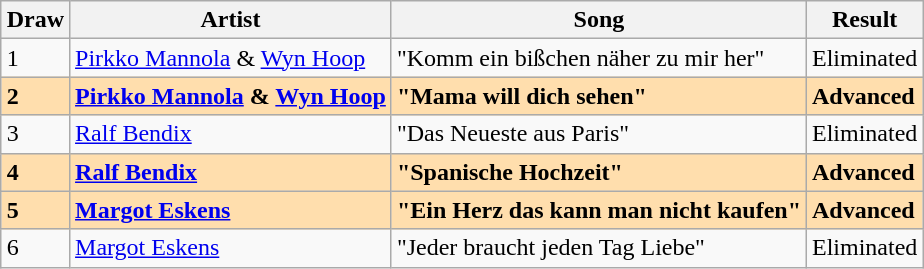<table class="sortable wikitable" style="margin: 1em auto 1em auto">
<tr>
<th>Draw</th>
<th>Artist</th>
<th>Song</th>
<th>Result</th>
</tr>
<tr>
<td>1</td>
<td><a href='#'>Pirkko Mannola</a> & <a href='#'>Wyn Hoop</a></td>
<td>"Komm ein bißchen näher zu mir her"</td>
<td>Eliminated</td>
</tr>
<tr style="background:#FFDEAD; font-weight:bold;">
<td>2</td>
<td><a href='#'>Pirkko Mannola</a> & <a href='#'>Wyn Hoop</a></td>
<td>"Mama will dich sehen"</td>
<td>Advanced</td>
</tr>
<tr>
<td>3</td>
<td><a href='#'>Ralf Bendix</a></td>
<td>"Das Neueste aus Paris"</td>
<td>Eliminated</td>
</tr>
<tr style="background:#FFDEAD; font-weight:bold;">
<td>4</td>
<td><a href='#'>Ralf Bendix</a></td>
<td>"Spanische Hochzeit"</td>
<td>Advanced</td>
</tr>
<tr style="background:#FFDEAD; font-weight:bold;">
<td>5</td>
<td><a href='#'>Margot Eskens</a></td>
<td>"Ein Herz das kann man nicht kaufen"</td>
<td>Advanced</td>
</tr>
<tr>
<td>6</td>
<td><a href='#'>Margot Eskens</a></td>
<td>"Jeder braucht jeden Tag Liebe"</td>
<td>Eliminated</td>
</tr>
</table>
